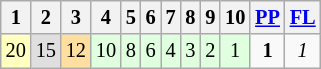<table class="wikitable" style="font-size: 85%;">
<tr>
<th>1</th>
<th>2</th>
<th>3</th>
<th>4</th>
<th>5</th>
<th>6</th>
<th>7</th>
<th>8</th>
<th>9</th>
<th>10</th>
<th><a href='#'>PP</a></th>
<th><a href='#'>FL</a></th>
</tr>
<tr align="center">
<td style="background:#FFFFBF;">20</td>
<td style="background:#DFDFDF;">15</td>
<td style="background:#FFDF9F;">12</td>
<td style="background:#DFFFDF;">10</td>
<td style="background:#DFFFDF;">8</td>
<td style="background:#DFFFDF;">6</td>
<td style="background:#DFFFDF;">4</td>
<td style="background:#DFFFDF;">3</td>
<td style="background:#DFFFDF;">2</td>
<td style="background:#DFFFDF;">1</td>
<td><strong>1</strong></td>
<td><em>1</em></td>
</tr>
</table>
